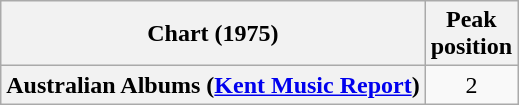<table class="wikitable plainrowheaders" style="text-align:center">
<tr>
<th>Chart (1975)</th>
<th>Peak<br>position</th>
</tr>
<tr>
<th scope="row">Australian Albums (<a href='#'>Kent Music Report</a>)</th>
<td>2</td>
</tr>
</table>
